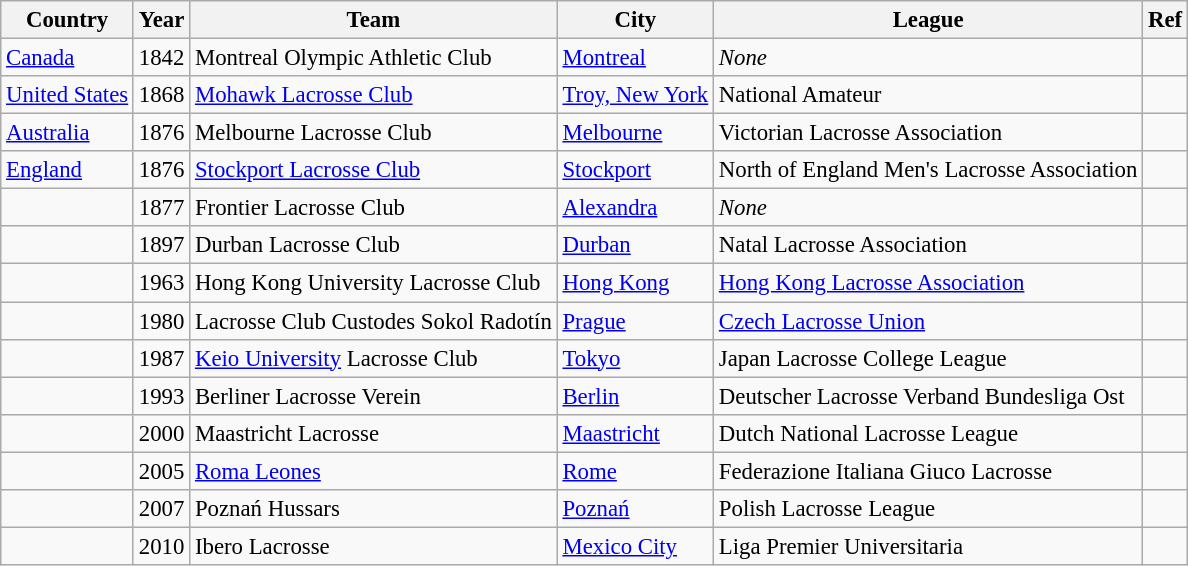<table class="wikitable sortable" style="font-size: 95%;">
<tr>
<th>Country</th>
<th>Year</th>
<th>Team</th>
<th>City</th>
<th>League</th>
<th>Ref</th>
</tr>
<tr>
<td> <a href='#'>Canada</a></td>
<td>1842</td>
<td>Montreal Olympic Athletic Club</td>
<td><a href='#'>Montreal</a></td>
<td><em>None</em></td>
<td></td>
</tr>
<tr>
<td> <a href='#'>United States</a></td>
<td>1868</td>
<td><a href='#'>Mohawk Lacrosse Club</a></td>
<td><a href='#'>Troy, New York</a></td>
<td> National Amateur </td>
<td></td>
</tr>
<tr>
<td> <a href='#'>Australia</a></td>
<td>1876</td>
<td>Melbourne Lacrosse Club</td>
<td><a href='#'>Melbourne</a></td>
<td>Victorian Lacrosse Association</td>
<td></td>
</tr>
<tr>
<td> <a href='#'>England</a></td>
<td>1876</td>
<td><a href='#'>Stockport Lacrosse Club</a></td>
<td><a href='#'>Stockport</a></td>
<td>North of England Men's Lacrosse Association</td>
<td></td>
</tr>
<tr>
<td></td>
<td>1877</td>
<td>Frontier Lacrosse Club</td>
<td><a href='#'>Alexandra</a></td>
<td><em>None</em></td>
<td></td>
</tr>
<tr>
<td></td>
<td>1897</td>
<td>Durban Lacrosse Club</td>
<td><a href='#'>Durban</a></td>
<td>Natal Lacrosse Association</td>
<td></td>
</tr>
<tr>
<td></td>
<td>1963</td>
<td>Hong Kong University Lacrosse Club</td>
<td><a href='#'>Hong Kong</a></td>
<td><a href='#'>Hong Kong Lacrosse Association</a></td>
<td></td>
</tr>
<tr>
<td></td>
<td>1980</td>
<td>Lacrosse Club Custodes Sokol Radotín</td>
<td><a href='#'>Prague</a></td>
<td><a href='#'>Czech Lacrosse Union</a></td>
<td></td>
</tr>
<tr>
<td></td>
<td>1987</td>
<td><a href='#'>Keio University</a> Lacrosse Club</td>
<td><a href='#'>Tokyo</a></td>
<td>Japan Lacrosse College League</td>
<td></td>
</tr>
<tr>
<td></td>
<td>1993</td>
<td>Berliner Lacrosse Verein</td>
<td><a href='#'>Berlin</a></td>
<td>Deutscher Lacrosse Verband Bundesliga Ost</td>
<td></td>
</tr>
<tr>
<td></td>
<td>2000</td>
<td>Maastricht Lacrosse</td>
<td><a href='#'>Maastricht</a></td>
<td>Dutch National Lacrosse League</td>
<td></td>
</tr>
<tr>
<td></td>
<td>2005</td>
<td><a href='#'>Roma Leones</a></td>
<td><a href='#'>Rome</a></td>
<td>Federazione Italiana Giuco Lacrosse</td>
<td></td>
</tr>
<tr>
<td></td>
<td>2007</td>
<td>Poznań Hussars</td>
<td><a href='#'>Poznań</a></td>
<td>Polish Lacrosse League</td>
<td></td>
</tr>
<tr>
<td></td>
<td>2010</td>
<td>Ibero Lacrosse</td>
<td><a href='#'>Mexico City</a></td>
<td>Liga Premier Universitaria</td>
<td></td>
</tr>
</table>
